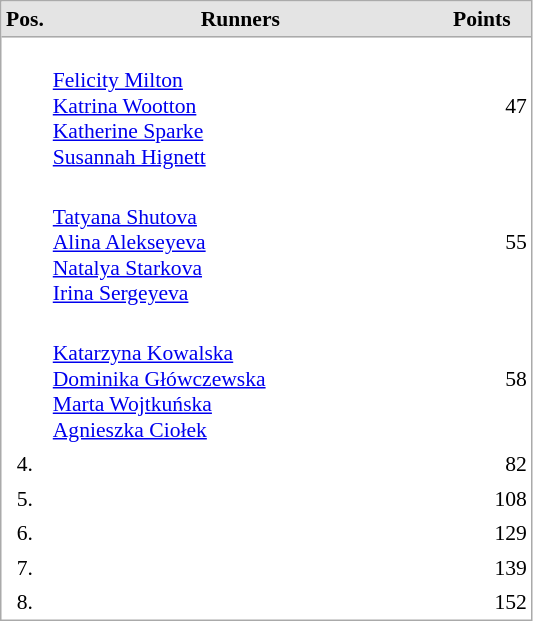<table cellspacing="0" cellpadding="3" style="border:1px solid #AAAAAA;font-size:90%">
<tr bgcolor="#E4E4E4">
<th style="border-bottom:1px solid #AAAAAA" width=10>Pos.</th>
<th style="border-bottom:1px solid #AAAAAA" width=250>Runners</th>
<th style="border-bottom:1px solid #AAAAAA" width=60>Points</th>
</tr>
<tr align="center">
<td align="center" valign="top"></td>
<td align="left"><br> <a href='#'>Felicity Milton</a><br> <a href='#'>Katrina Wootton</a><br> <a href='#'>Katherine Sparke</a><br> <a href='#'>Susannah Hignett</a></td>
<td align="right">47</td>
</tr>
<tr align="center">
<td align="center" valign="top"></td>
<td align="left"><br> <a href='#'>Tatyana Shutova</a><br> <a href='#'>Alina Alekseyeva</a><br> <a href='#'>Natalya Starkova</a><br> <a href='#'>Irina Sergeyeva</a></td>
<td align="right">55</td>
</tr>
<tr align="center">
<td align="center" valign="top"></td>
<td align="left"><br> <a href='#'>Katarzyna Kowalska</a><br> <a href='#'>Dominika Główczewska</a><br> <a href='#'>Marta Wojtkuńska</a><br> <a href='#'>Agnieszka Ciołek</a></td>
<td align="right">58</td>
</tr>
<tr align="center">
<td align="center" valign="top">4.</td>
<td align="left"></td>
<td align="right">82</td>
</tr>
<tr align="center">
<td align="center" valign="top">5.</td>
<td align="left"></td>
<td align="right">108</td>
</tr>
<tr align="center">
<td align="center" valign="top">6.</td>
<td align="left"></td>
<td align="right">129</td>
</tr>
<tr align="center">
<td align="center" valign="top">7.</td>
<td align="left"></td>
<td align="right">139</td>
</tr>
<tr align="center">
<td align="center" valign="top">8.</td>
<td align="left"></td>
<td align="right">152</td>
</tr>
</table>
